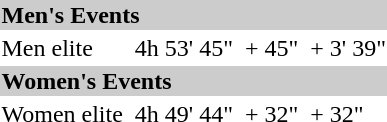<table>
<tr style="background:#ccc;">
<td colspan=7><strong>Men's Events</strong></td>
</tr>
<tr>
<td>Men elite</td>
<td></td>
<td>4h 53' 45"</td>
<td></td>
<td>+ 45"</td>
<td></td>
<td>+ 3' 39"</td>
</tr>
<tr style="background:#ccc;">
<td colspan=7><strong>Women's Events</strong></td>
</tr>
<tr>
<td>Women elite</td>
<td></td>
<td>4h 49' 44"</td>
<td></td>
<td>+ 32"</td>
<td></td>
<td>+ 32"</td>
</tr>
</table>
